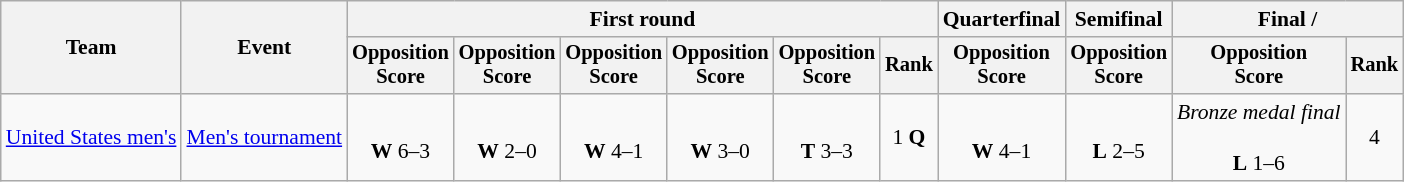<table class=wikitable style=font-size:90%;text-align:center>
<tr>
<th rowspan=2>Team</th>
<th rowspan=2>Event</th>
<th colspan=6>First round</th>
<th>Quarterfinal</th>
<th>Semifinal</th>
<th colspan=2>Final / </th>
</tr>
<tr style=font-size:95%>
<th>Opposition<br>Score</th>
<th>Opposition<br>Score</th>
<th>Opposition<br>Score</th>
<th>Opposition<br>Score</th>
<th>Opposition<br>Score</th>
<th>Rank</th>
<th>Opposition<br>Score</th>
<th>Opposition<br>Score</th>
<th>Opposition<br>Score</th>
<th>Rank</th>
</tr>
<tr>
<td align=left><a href='#'>United States men's</a></td>
<td align=left><a href='#'>Men's tournament</a></td>
<td><br><strong>W</strong> 6–3</td>
<td><br><strong>W</strong> 2–0</td>
<td><br><strong>W</strong> 4–1</td>
<td><br><strong>W</strong> 3–0</td>
<td><br><strong>T</strong> 3–3</td>
<td>1 <strong>Q</strong></td>
<td><br><strong>W</strong> 4–1</td>
<td><br><strong>L</strong> 2–5</td>
<td><em>Bronze medal final</em><br><br><strong>L</strong> 1–6</td>
<td>4</td>
</tr>
</table>
